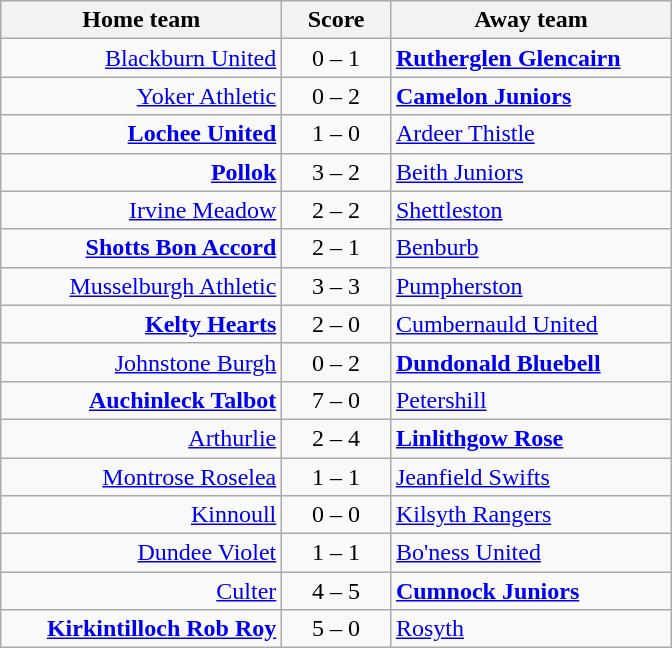<table border=0 cellpadding=4 cellspacing=0>
<tr>
<td valign="top"><br><table class="wikitable" style="border-collapse: collapse;">
<tr>
<th align="right" width="180">Home team</th>
<th align="center" width="65"> Score </th>
<th align="left" width="180">Away team</th>
</tr>
<tr>
<td style="text-align: right;"><a href='#'>Blackburn United</a></td>
<td style="text-align: center;">0 – 1</td>
<td style="text-align: left;"><strong><a href='#'>Rutherglen Glencairn</a></strong></td>
</tr>
<tr>
<td style="text-align: right;"><a href='#'>Yoker Athletic</a></td>
<td style="text-align: center;">0 – 2</td>
<td style="text-align: left;"><strong><a href='#'>Camelon Juniors</a></strong></td>
</tr>
<tr>
<td style="text-align: right;"><strong><a href='#'>Lochee United</a></strong></td>
<td style="text-align: center;">1 – 0</td>
<td style="text-align: left;"><a href='#'>Ardeer Thistle</a></td>
</tr>
<tr>
<td style="text-align: right;"><strong><a href='#'>Pollok</a></strong></td>
<td style="text-align: center;">3 – 2</td>
<td style="text-align: left;"><a href='#'>Beith Juniors</a></td>
</tr>
<tr>
<td style="text-align: right;"><a href='#'>Irvine Meadow</a></td>
<td style="text-align: center;">2 – 2</td>
<td style="text-align: left;"><a href='#'>Shettleston</a></td>
</tr>
<tr>
<td style="text-align: right;"><strong><a href='#'>Shotts Bon Accord</a></strong></td>
<td style="text-align: center;">2 – 1</td>
<td style="text-align: left;"><a href='#'>Benburb</a></td>
</tr>
<tr>
<td style="text-align: right;"><a href='#'>Musselburgh Athletic</a></td>
<td style="text-align: center;">3 – 3</td>
<td style="text-align: left;"><a href='#'>Pumpherston</a></td>
</tr>
<tr>
<td style="text-align: right;"><strong><a href='#'>Kelty Hearts</a></strong></td>
<td style="text-align: center;">2 – 0</td>
<td style="text-align: left;"><a href='#'>Cumbernauld United</a></td>
</tr>
<tr>
<td style="text-align: right;"><a href='#'>Johnstone Burgh</a></td>
<td style="text-align: center;">0 – 2</td>
<td style="text-align: left;"><strong><a href='#'>Dundonald Bluebell</a></strong></td>
</tr>
<tr>
<td style="text-align: right;"><strong><a href='#'>Auchinleck Talbot</a></strong></td>
<td style="text-align: center;">7 – 0</td>
<td style="text-align: left;"><a href='#'>Petershill</a></td>
</tr>
<tr>
<td style="text-align: right;"><a href='#'>Arthurlie</a></td>
<td style="text-align: center;">2 – 4</td>
<td style="text-align: left;"><strong><a href='#'>Linlithgow Rose</a></strong></td>
</tr>
<tr>
<td style="text-align: right;"><a href='#'>Montrose Roselea</a></td>
<td style="text-align: center;">1 – 1</td>
<td style="text-align: left;"><a href='#'>Jeanfield Swifts</a></td>
</tr>
<tr>
<td style="text-align: right;"><a href='#'>Kinnoull</a></td>
<td style="text-align: center;">0 – 0</td>
<td style="text-align: left;"><a href='#'>Kilsyth Rangers</a></td>
</tr>
<tr>
<td style="text-align: right;"><a href='#'>Dundee Violet</a></td>
<td style="text-align: center;">1 – 1</td>
<td style="text-align: left;"><a href='#'>Bo'ness United</a></td>
</tr>
<tr>
<td style="text-align: right;"><a href='#'>Culter</a></td>
<td style="text-align: center;">4 – 5</td>
<td style="text-align: left;"><strong><a href='#'>Cumnock Juniors</a></strong></td>
</tr>
<tr>
<td style="text-align: right;"><strong><a href='#'>Kirkintilloch Rob Roy</a></strong></td>
<td style="text-align: center;">5 – 0</td>
<td style="text-align: left;"><a href='#'>Rosyth</a></td>
</tr>
</table>
</td>
</tr>
</table>
